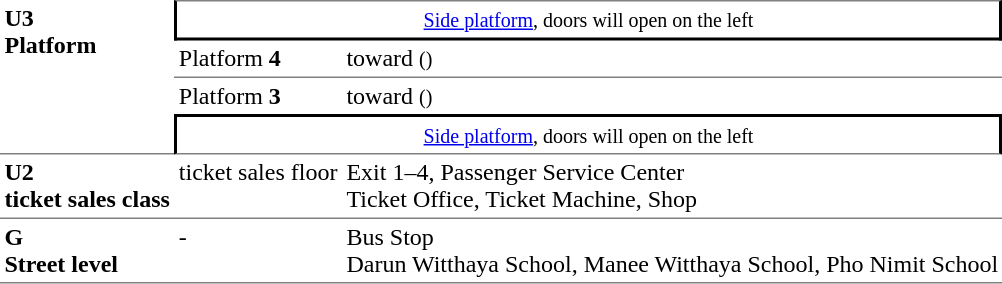<table table border=0 cellspacing=0 cellpadding=3>
<tr>
<td style = "border-bottom:solid 1px gray;" rowspan=4 valign=top><strong>U3<br>Platform<br></strong></td>
<td style = "border-top:solid 1px gray;border-right:solid 2px black;border-left:solid 2px black;border-bottom:solid 2px black;text-align:center;" colspan=2><small><a href='#'>Side platform</a>, doors will open on the left</small></td>
</tr>
<tr>
<td style = "border-bottom:solid 1px gray;">Platform <span><strong>4</strong></span></td>
<td style = "border-bottom:solid 1px gray;"> toward  <small>()</small></td>
</tr>
<tr>
<td>Platform <span><strong>3</strong></span></td>
<td> toward  <small>()</small></td>
</tr>
<tr>
<td style = "border-top:solid 2px black;border-right:solid 2px black;border-left:solid 2px black;border-bottom:solid 1px gray;text-align:center;" colspan=2><small><a href='#'>Side platform</a>, doors will open on the left</small></td>
</tr>
<tr>
<td style = "border-bottom:solid 1px gray;" rowspan=1 valign=top><strong>U2<br>ticket sales class<br></strong></td>
<td style = "border-bottom:solid 1px gray;" valign=top>ticket sales floor</td>
<td style = "border-bottom:solid 1px gray;" valign=top>Exit 1–4, Passenger Service Center<br>Ticket Office, Ticket Machine, Shop</td>
</tr>
<tr>
<td style = "border-bottom:solid 1px gray;" rowspan=1 valign=top><strong>G<br>Street level<br></strong></td>
<td style = "border-bottom:solid 1px gray;" valign=top>-</td>
<td style = "border-bottom:solid 1px gray;" valign=top>Bus Stop<br>Darun Witthaya School, Manee Witthaya School, Pho Nimit School</td>
</tr>
</table>
